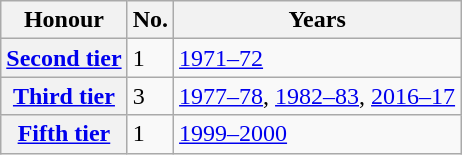<table class="wikitable plainrowheaders">
<tr>
<th scope=col>Honour</th>
<th scope=col>No.</th>
<th scope=col>Years</th>
</tr>
<tr>
<th scope=row><a href='#'>Second tier</a></th>
<td>1</td>
<td><a href='#'>1971–72</a></td>
</tr>
<tr>
<th scope=row><a href='#'>Third tier</a></th>
<td>3</td>
<td><a href='#'>1977–78</a>, <a href='#'>1982–83</a>, <a href='#'>2016–17</a></td>
</tr>
<tr>
<th scope=row><a href='#'>Fifth tier</a></th>
<td>1</td>
<td><a href='#'>1999–2000</a></td>
</tr>
</table>
